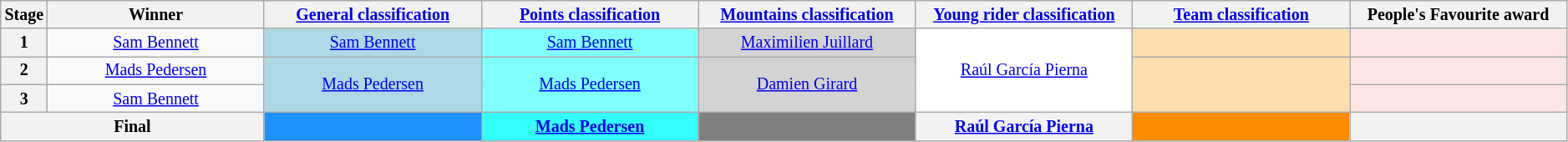<table class="wikitable" style="text-align: center; font-size:smaller;">
<tr style="background:#efefef;">
<th style="width:2%;">Stage</th>
<th style="width:14%;">Winner</th>
<th style="width:14%;"><a href='#'>General classification</a><br></th>
<th style="width:14%;"><a href='#'>Points classification</a><br></th>
<th style="width:14%;"><a href='#'>Mountains classification</a><br></th>
<th style="width:14%;"><a href='#'>Young rider classification</a><br></th>
<th style="width:14%;"><a href='#'>Team classification</a></th>
<th style="width:14%;">People's Favourite award<br></th>
</tr>
<tr>
<th>1</th>
<td><a href='#'>Sam Bennett</a></td>
<td style="background:lightblue;"><a href='#'>Sam Bennett</a></td>
<td style="background:#80FFFF;"><a href='#'>Sam Bennett</a></td>
<td style="background:lightgrey;"><a href='#'>Maximilien Juillard</a></td>
<td style="background:white;" rowspan="3"><a href='#'>Raúl García Pierna</a></td>
<td style="background:navajowhite;"></td>
<td style="background:#FFE6E6;"></td>
</tr>
<tr>
<th>2</th>
<td><a href='#'>Mads Pedersen</a></td>
<td style="background:lightblue;" rowspan="2"><a href='#'>Mads Pedersen</a></td>
<td style="background:#80FFFF;" rowspan="2"><a href='#'>Mads Pedersen</a></td>
<td style="background:lightgrey;" rowspan="2"><a href='#'>Damien Girard</a></td>
<td style="background:navajowhite;" rowspan="2"></td>
<td style="background:#FFE6E6;"></td>
</tr>
<tr>
<th>3</th>
<td><a href='#'>Sam Bennett</a></td>
<td style="background:#FFE6E6;"></td>
</tr>
<tr>
<th colspan="2">Final</th>
<th style="background:dodgerblue;"></th>
<th style="background:#33FFFF;"><a href='#'>Mads Pedersen</a></th>
<th style="background:gray;"></th>
<th style="background:offwhite;"><a href='#'>Raúl García Pierna</a></th>
<th style="background:#FF8C00;"></th>
<th></th>
</tr>
</table>
